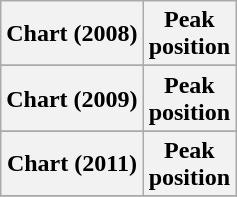<table class="wikitable sortable plainrowheaders" style="text-align:center">
<tr>
<th scope="col">Chart (2008)</th>
<th scope="col">Peak<br>position</th>
</tr>
<tr>
</tr>
<tr>
</tr>
<tr>
<th scope="col">Chart (2009)</th>
<th scope="col">Peak<br>position</th>
</tr>
<tr>
</tr>
<tr>
</tr>
<tr>
<th scope="col">Chart (2011)</th>
<th scope="col">Peak<br>position</th>
</tr>
<tr>
</tr>
</table>
